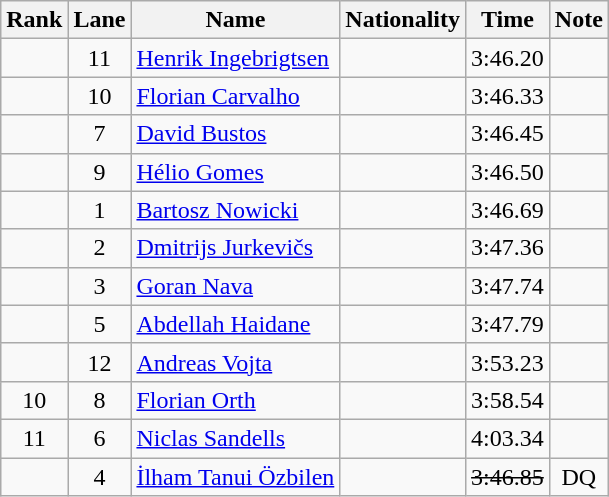<table class="wikitable sortable" style="text-align:center">
<tr>
<th>Rank</th>
<th>Lane</th>
<th>Name</th>
<th>Nationality</th>
<th>Time</th>
<th>Note</th>
</tr>
<tr>
<td></td>
<td>11</td>
<td align="left"><a href='#'>Henrik Ingebrigtsen</a></td>
<td align=left></td>
<td>3:46.20</td>
<td></td>
</tr>
<tr>
<td></td>
<td>10</td>
<td align="left"><a href='#'>Florian Carvalho</a></td>
<td align=left></td>
<td>3:46.33</td>
<td></td>
</tr>
<tr>
<td></td>
<td>7</td>
<td align="left"><a href='#'>David Bustos</a></td>
<td align=left></td>
<td>3:46.45</td>
<td></td>
</tr>
<tr>
<td></td>
<td>9</td>
<td align="left"><a href='#'>Hélio Gomes</a></td>
<td align=left></td>
<td>3:46.50</td>
<td></td>
</tr>
<tr>
<td></td>
<td>1</td>
<td align="left"><a href='#'>Bartosz Nowicki</a></td>
<td align=left></td>
<td>3:46.69</td>
<td></td>
</tr>
<tr>
<td></td>
<td>2</td>
<td align="left"><a href='#'>Dmitrijs Jurkevičs</a></td>
<td align=left></td>
<td>3:47.36</td>
<td></td>
</tr>
<tr>
<td></td>
<td>3</td>
<td align="left"><a href='#'>Goran Nava</a></td>
<td align=left></td>
<td>3:47.74</td>
<td></td>
</tr>
<tr>
<td></td>
<td>5</td>
<td align="left"><a href='#'>Abdellah Haidane</a></td>
<td align=left></td>
<td>3:47.79</td>
<td></td>
</tr>
<tr>
<td></td>
<td>12</td>
<td align="left"><a href='#'>Andreas Vojta</a></td>
<td align=left></td>
<td>3:53.23</td>
<td></td>
</tr>
<tr>
<td>10</td>
<td>8</td>
<td align="left"><a href='#'>Florian Orth</a></td>
<td align=left></td>
<td>3:58.54</td>
<td></td>
</tr>
<tr>
<td>11</td>
<td>6</td>
<td align="left"><a href='#'>Niclas Sandells</a></td>
<td align=left></td>
<td>4:03.34</td>
<td></td>
</tr>
<tr>
<td><s></s></td>
<td>4</td>
<td align="left"><a href='#'>İlham Tanui Özbilen</a></td>
<td align=left></td>
<td><s>3:46.85</s></td>
<td>DQ</td>
</tr>
</table>
